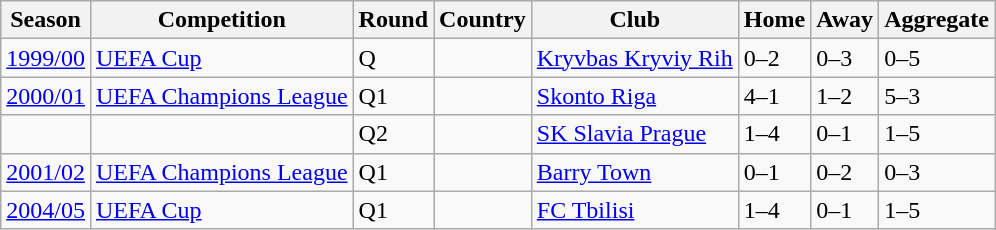<table class="wikitable">
<tr>
<th>Season</th>
<th>Competition</th>
<th>Round</th>
<th>Country</th>
<th>Club</th>
<th>Home</th>
<th>Away</th>
<th>Aggregate</th>
</tr>
<tr>
<td><a href='#'>1999/00</a></td>
<td><a href='#'>UEFA Cup</a></td>
<td>Q</td>
<td></td>
<td><a href='#'>Kryvbas Kryviy Rih</a></td>
<td>0–2</td>
<td>0–3</td>
<td>0–5</td>
</tr>
<tr>
<td><a href='#'>2000/01</a></td>
<td><a href='#'>UEFA Champions League</a></td>
<td>Q1</td>
<td></td>
<td><a href='#'>Skonto Riga</a></td>
<td>4–1</td>
<td>1–2</td>
<td>5–3</td>
</tr>
<tr>
<td></td>
<td></td>
<td>Q2</td>
<td></td>
<td><a href='#'>SK Slavia Prague</a></td>
<td>1–4</td>
<td>0–1</td>
<td>1–5</td>
</tr>
<tr>
<td><a href='#'>2001/02</a></td>
<td><a href='#'>UEFA Champions League</a></td>
<td>Q1</td>
<td></td>
<td><a href='#'>Barry Town</a></td>
<td>0–1</td>
<td>0–2</td>
<td>0–3</td>
</tr>
<tr>
<td><a href='#'>2004/05</a></td>
<td><a href='#'>UEFA Cup</a></td>
<td>Q1</td>
<td></td>
<td><a href='#'>FC Tbilisi</a></td>
<td>1–4</td>
<td>0–1</td>
<td>1–5</td>
</tr>
</table>
